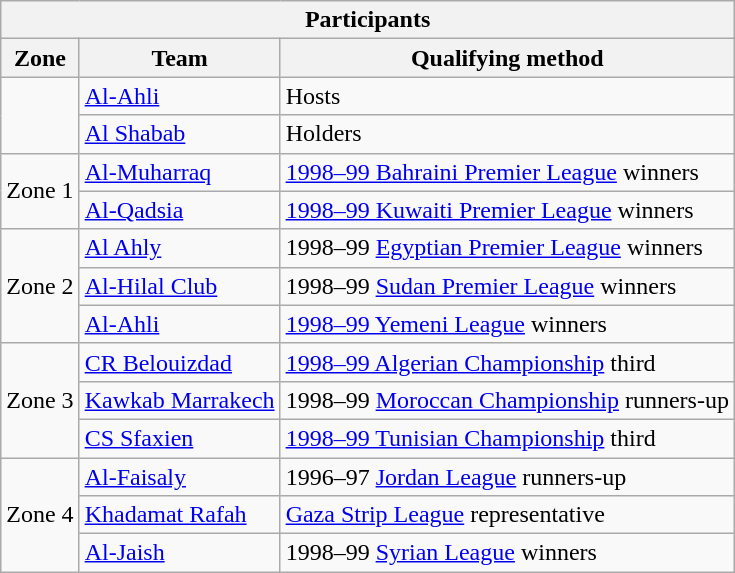<table class="wikitable">
<tr>
<th colspan=4>Participants</th>
</tr>
<tr>
<th>Zone</th>
<th>Team</th>
<th>Qualifying method</th>
</tr>
<tr>
<td rowspan=2></td>
<td> <a href='#'>Al-Ahli</a></td>
<td>Hosts</td>
</tr>
<tr>
<td> <a href='#'>Al Shabab</a></td>
<td>Holders</td>
</tr>
<tr>
<td rowspan=2>Zone 1</td>
<td> <a href='#'>Al-Muharraq</a></td>
<td><a href='#'>1998–99 Bahraini Premier League</a> winners</td>
</tr>
<tr>
<td> <a href='#'>Al-Qadsia</a></td>
<td><a href='#'>1998–99 Kuwaiti Premier League</a> winners</td>
</tr>
<tr>
<td rowspan=3>Zone 2</td>
<td> <a href='#'>Al Ahly</a></td>
<td>1998–99 <a href='#'>Egyptian Premier League</a> winners</td>
</tr>
<tr>
<td> <a href='#'>Al-Hilal Club</a></td>
<td>1998–99 <a href='#'>Sudan Premier League</a> winners</td>
</tr>
<tr>
<td> <a href='#'>Al-Ahli</a></td>
<td><a href='#'>1998–99 Yemeni League</a> winners</td>
</tr>
<tr>
<td rowspan=3>Zone 3</td>
<td> <a href='#'>CR Belouizdad</a></td>
<td><a href='#'>1998–99 Algerian Championship</a> third</td>
</tr>
<tr>
<td> <a href='#'>Kawkab Marrakech</a></td>
<td>1998–99 <a href='#'>Moroccan Championship</a> runners-up</td>
</tr>
<tr>
<td> <a href='#'>CS Sfaxien</a></td>
<td><a href='#'>1998–99 Tunisian Championship</a> third</td>
</tr>
<tr>
<td rowspan=3>Zone 4</td>
<td> <a href='#'>Al-Faisaly</a></td>
<td>1996–97 <a href='#'>Jordan League</a> runners-up</td>
</tr>
<tr>
<td> <a href='#'>Khadamat Rafah</a></td>
<td><a href='#'>Gaza Strip League</a> representative</td>
</tr>
<tr>
<td> <a href='#'>Al-Jaish</a></td>
<td>1998–99 <a href='#'>Syrian League</a> winners</td>
</tr>
</table>
